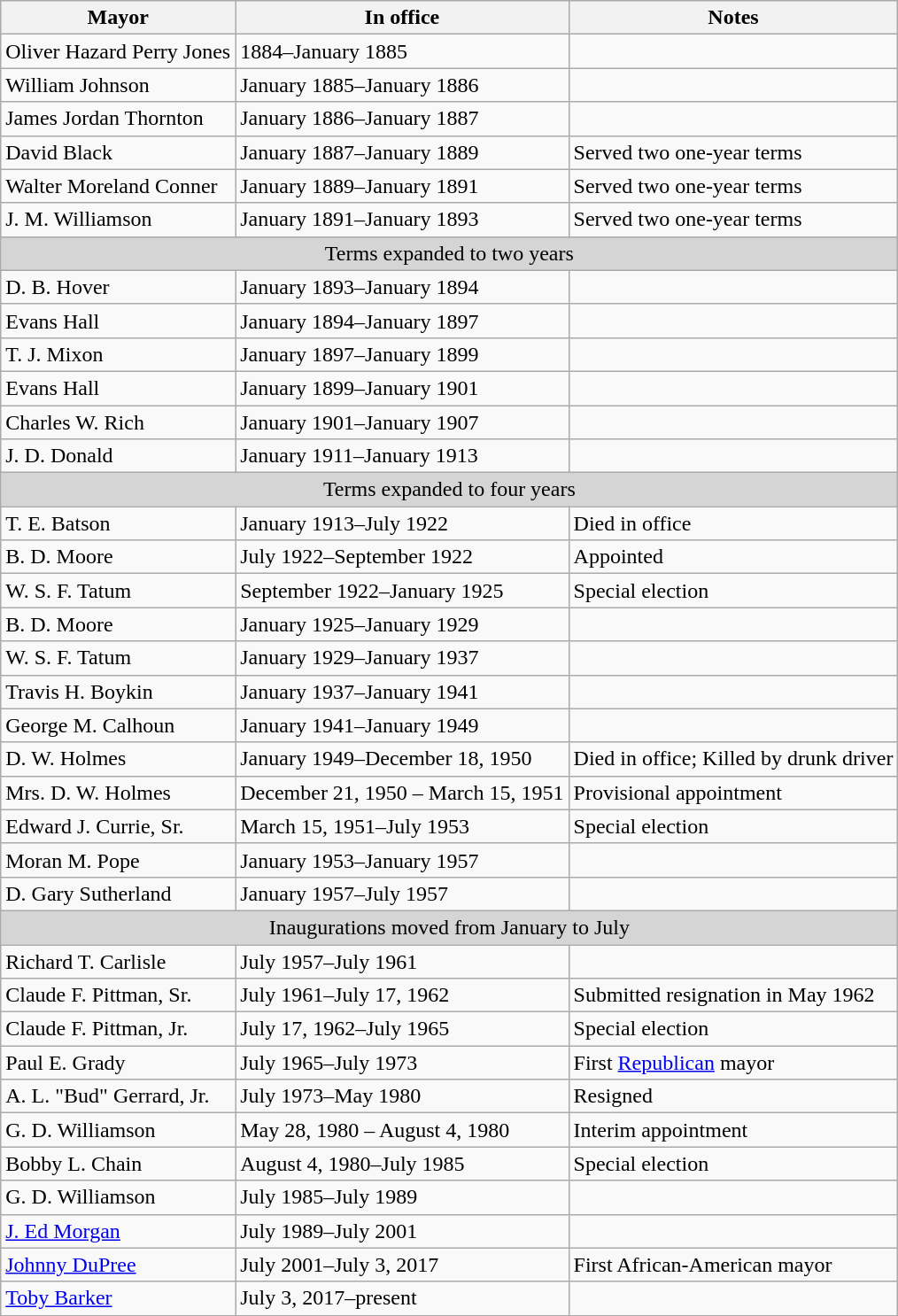<table class="wikitable">
<tr>
<th>Mayor</th>
<th>In office</th>
<th>Notes</th>
</tr>
<tr>
<td>Oliver Hazard Perry Jones</td>
<td>1884–January 1885</td>
<td></td>
</tr>
<tr>
<td>William Johnson</td>
<td>January 1885–January 1886</td>
<td></td>
</tr>
<tr>
<td>James Jordan Thornton</td>
<td>January 1886–January 1887</td>
<td></td>
</tr>
<tr>
<td>David Black</td>
<td>January 1887–January 1889</td>
<td>Served two one-year terms</td>
</tr>
<tr>
<td>Walter Moreland Conner</td>
<td>January 1889–January 1891</td>
<td>Served two one-year terms</td>
</tr>
<tr>
<td>J. M. Williamson</td>
<td>January 1891–January 1893</td>
<td>Served two one-year terms</td>
</tr>
<tr>
<td colspan="3" style="background:#D5D5D5; text-align:center;">Terms expanded to two years</td>
</tr>
<tr>
<td>D. B. Hover</td>
<td>January 1893–January 1894</td>
<td></td>
</tr>
<tr>
<td>Evans Hall</td>
<td>January 1894–January 1897</td>
<td></td>
</tr>
<tr>
<td>T. J. Mixon</td>
<td>January 1897–January 1899</td>
<td></td>
</tr>
<tr>
<td>Evans Hall</td>
<td>January 1899–January 1901</td>
<td></td>
</tr>
<tr>
<td>Charles W. Rich</td>
<td>January 1901–January 1907</td>
<td></td>
</tr>
<tr>
<td>J. D. Donald</td>
<td>January 1911–January 1913</td>
<td></td>
</tr>
<tr>
<td colspan="3" style="background:#D5D5D5; text-align:center;">Terms expanded to four years</td>
</tr>
<tr>
<td>T. E. Batson</td>
<td>January 1913–July 1922</td>
<td>Died in office</td>
</tr>
<tr>
<td>B. D. Moore</td>
<td>July 1922–September 1922</td>
<td>Appointed</td>
</tr>
<tr>
<td>W. S. F. Tatum</td>
<td>September 1922–January 1925</td>
<td>Special election</td>
</tr>
<tr>
<td>B. D. Moore</td>
<td>January 1925–January 1929</td>
<td></td>
</tr>
<tr>
<td>W. S. F. Tatum</td>
<td>January 1929–January 1937</td>
<td></td>
</tr>
<tr>
<td>Travis H. Boykin</td>
<td>January 1937–January 1941</td>
<td></td>
</tr>
<tr>
<td>George M. Calhoun</td>
<td>January 1941–January 1949</td>
<td></td>
</tr>
<tr>
<td>D. W. Holmes</td>
<td>January 1949–December 18, 1950</td>
<td>Died in office; Killed by drunk driver</td>
</tr>
<tr>
<td>Mrs. D. W. Holmes</td>
<td>December 21, 1950 – March 15, 1951</td>
<td>Provisional appointment</td>
</tr>
<tr>
<td>Edward J. Currie, Sr.</td>
<td>March 15, 1951–July 1953</td>
<td>Special election</td>
</tr>
<tr>
<td>Moran M. Pope</td>
<td>January 1953–January 1957</td>
<td></td>
</tr>
<tr>
<td>D. Gary Sutherland</td>
<td>January 1957–July 1957</td>
<td></td>
</tr>
<tr>
<td colspan="3" style="background:#D5D5D5; text-align:center;">Inaugurations moved from January to July</td>
</tr>
<tr>
<td>Richard T. Carlisle</td>
<td>July 1957–July 1961</td>
<td></td>
</tr>
<tr>
<td>Claude F. Pittman, Sr.</td>
<td>July 1961–July 17, 1962</td>
<td>Submitted resignation in May 1962</td>
</tr>
<tr>
<td>Claude F. Pittman, Jr.</td>
<td>July 17, 1962–July 1965</td>
<td>Special election</td>
</tr>
<tr>
<td>Paul E. Grady</td>
<td>July 1965–July 1973</td>
<td>First <a href='#'>Republican</a> mayor</td>
</tr>
<tr>
<td>A. L. "Bud" Gerrard, Jr.</td>
<td>July 1973–May 1980</td>
<td>Resigned</td>
</tr>
<tr>
<td>G. D. Williamson</td>
<td>May 28, 1980 – August 4, 1980</td>
<td>Interim appointment</td>
</tr>
<tr>
<td>Bobby L. Chain</td>
<td>August 4, 1980–July 1985</td>
<td>Special election</td>
</tr>
<tr>
<td>G. D. Williamson</td>
<td>July 1985–July 1989</td>
<td></td>
</tr>
<tr>
<td><a href='#'>J. Ed Morgan</a></td>
<td>July 1989–July 2001</td>
<td></td>
</tr>
<tr>
<td><a href='#'>Johnny DuPree</a></td>
<td>July 2001–July 3, 2017</td>
<td>First African-American mayor</td>
</tr>
<tr>
<td><a href='#'>Toby Barker</a></td>
<td>July 3, 2017–present</td>
<td></td>
</tr>
</table>
